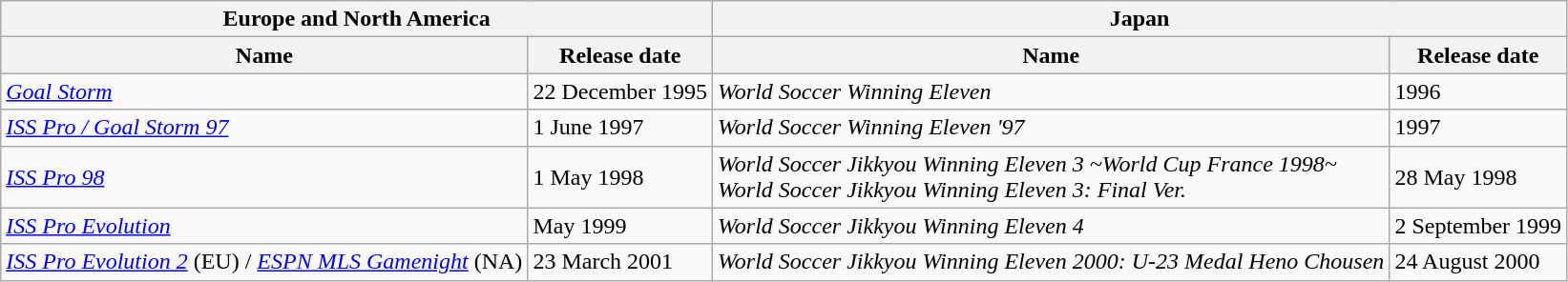<table class="wikitable sortable">
<tr>
<th colspan="2">Europe and North America</th>
<th colspan="2">Japan</th>
</tr>
<tr>
<th>Name</th>
<th>Release date</th>
<th>Name</th>
<th>Release date</th>
</tr>
<tr>
<td><em><a href='#'>Goal Storm</a></em></td>
<td>22 December 1995</td>
<td><em>World Soccer Winning Eleven</em></td>
<td>1996</td>
</tr>
<tr>
<td><em><a href='#'>ISS Pro / Goal Storm 97</a></em></td>
<td>1 June 1997</td>
<td><em>World Soccer Winning Eleven '97</em></td>
<td>1997</td>
</tr>
<tr>
<td><em><a href='#'>ISS Pro 98</a></em></td>
<td>1 May 1998</td>
<td><em>World Soccer Jikkyou Winning Eleven 3 ~World Cup France 1998~</em><br><em>World Soccer Jikkyou Winning Eleven 3: Final Ver.</em></td>
<td>28 May 1998</td>
</tr>
<tr>
<td><em><a href='#'>ISS Pro Evolution</a></em></td>
<td>May 1999</td>
<td><em>World Soccer Jikkyou Winning Eleven 4</em></td>
<td>2 September 1999</td>
</tr>
<tr>
<td><em><a href='#'>ISS Pro Evolution 2</a></em> (EU) / <em><a href='#'>ESPN MLS Gamenight</a></em> (NA)</td>
<td>23 March 2001</td>
<td><em>World Soccer Jikkyou Winning Eleven 2000: U-23 Medal Heno Chousen</em></td>
<td>24 August 2000</td>
</tr>
</table>
